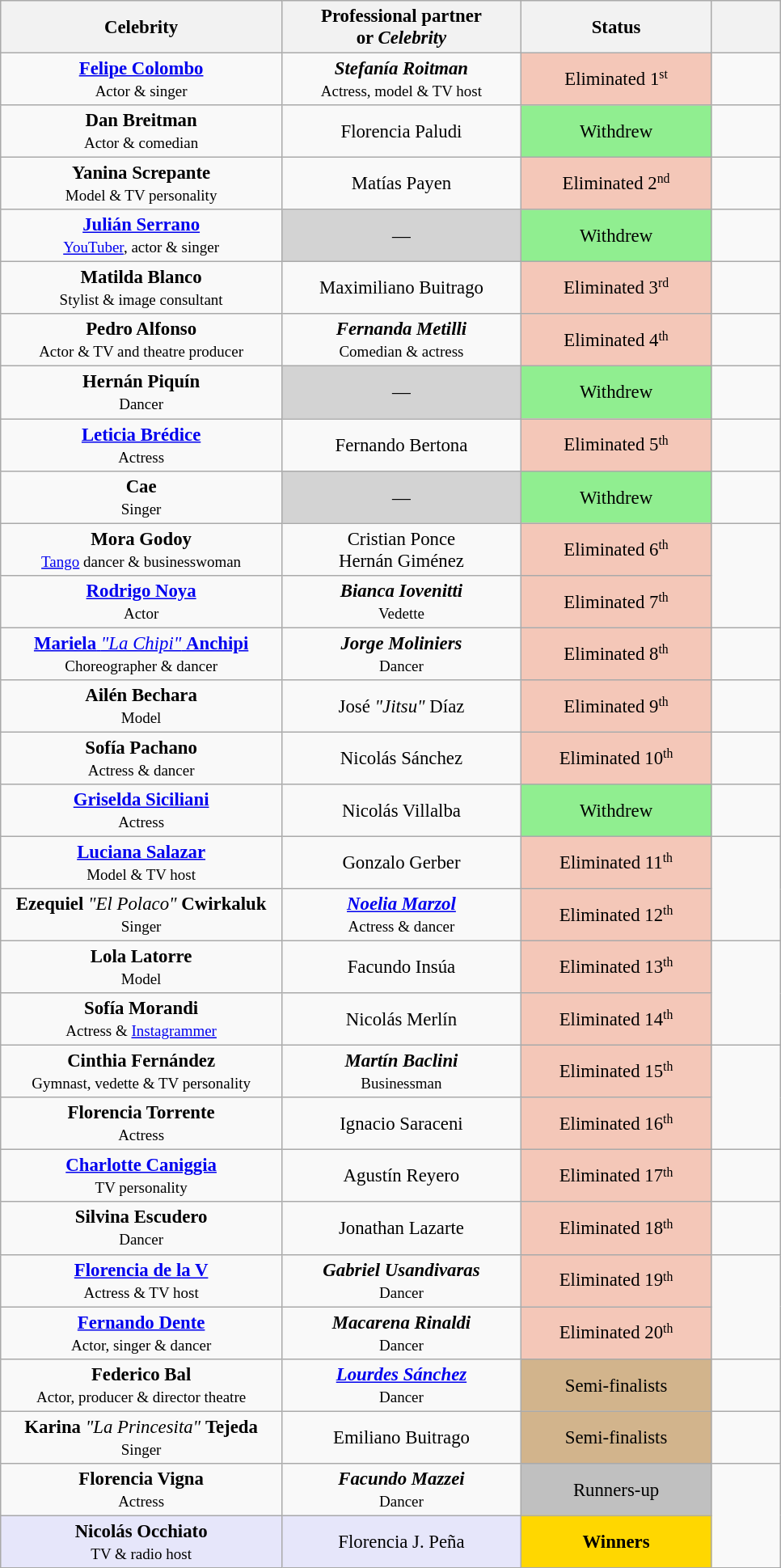<table class="wikitable" style="text-align: center; margin:auto; font-size:95%;">
<tr>
<th width="225">Celebrity</th>
<th width="190">Professional partner<br>or <em>Celebrity</em></th>
<th width="150">Status</th>
<th class="unsortable" width="50"></th>
</tr>
<tr>
<td><strong><a href='#'>Felipe Colombo</a></strong><br><small>Actor & singer</small></td>
<td><strong><em>Stefanía Roitman</em></strong><br><small>Actress, model & TV host</small></td>
<td style="background:#f4c7b8;">Eliminated 1<small><sup>st</sup></small><br></td>
<td></td>
</tr>
<tr>
<td><strong>Dan Breitman</strong><br><small>Actor & comedian</small></td>
<td>Florencia Paludi</td>
<td style="background:lightgreen;">Withdrew<br></td>
<td></td>
</tr>
<tr>
<td><strong>Yanina Screpante</strong><br><small>Model & TV personality</small></td>
<td>Matías Payen</td>
<td style="background:#f4c7b8;">Eliminated 2<small><sup>nd</sup></small><br></td>
<td></td>
</tr>
<tr>
<td><strong><a href='#'>Julián Serrano</a></strong><br><small><a href='#'>YouTuber</a>, actor & singer</small></td>
<td align="center" bgcolor="lightgrey">—</td>
<td style="background:lightgreen;">Withdrew<br></td>
<td></td>
</tr>
<tr>
<td><strong>Matilda Blanco</strong><br><small>Stylist & image consultant</small></td>
<td>Maximiliano Buitrago</td>
<td style="background:#f4c7b8;">Eliminated 3<small><sup>rd</sup></small><br></td>
<td></td>
</tr>
<tr>
<td><strong>Pedro Alfonso</strong><br><small>Actor & TV and theatre producer</small></td>
<td><strong><em>Fernanda Metilli</em></strong><br><small>Comedian & actress</small></td>
<td style="background:#f4c7b8;">Eliminated 4<small><sup>th</sup></small><br></td>
<td></td>
</tr>
<tr>
<td><strong>Hernán Piquín</strong><br><small>Dancer</small></td>
<td align="center" bgcolor="lightgrey">—</td>
<td style="background:lightgreen;">Withdrew<br></td>
<td></td>
</tr>
<tr>
<td><strong><a href='#'>Leticia Brédice</a></strong><br><small>Actress</small></td>
<td>Fernando Bertona</td>
<td style="background:#f4c7b8;">Eliminated 5<small><sup>th</sup></small><br></td>
<td></td>
</tr>
<tr>
<td><strong>Cae</strong><br><small>Singer</small></td>
<td align="center" bgcolor="lightgrey">—</td>
<td style="background:lightgreen;">Withdrew<br></td>
<td></td>
</tr>
<tr>
<td><strong>Mora Godoy</strong><br><small><a href='#'>Tango</a> dancer & businesswoman</small></td>
<td>Cristian Ponce<br>Hernán Giménez </td>
<td style="background:#f4c7b8;">Eliminated 6<small><sup>th</sup></small><br></td>
<td rowspan="2"></td>
</tr>
<tr>
<td><strong><a href='#'>Rodrigo Noya</a></strong><br><small>Actor</small></td>
<td><strong><em>Bianca Iovenitti</em></strong><br><small>Vedette</small></td>
<td style="background:#f4c7b8;">Eliminated 7<small><sup>th</sup></small><br></td>
</tr>
<tr>
<td><a href='#'><strong>Mariela</strong> <em>"La Chipi"</em> <strong>Anchipi</strong></a><br><small>Choreographer & dancer</small></td>
<td><strong><em>Jorge Moliniers</em></strong><br><small>Dancer</small></td>
<td style="background:#f4c7b8;">Eliminated 8<small><sup>th</sup></small><br></td>
<td></td>
</tr>
<tr>
<td><strong>Ailén Bechara</strong><br><small>Model</small></td>
<td>José <em>"Jitsu"</em> Díaz</td>
<td style="background:#f4c7b8;">Eliminated 9<small><sup>th</sup></small><br></td>
<td></td>
</tr>
<tr>
<td><strong>Sofía Pachano</strong><br><small>Actress & dancer</small></td>
<td>Nicolás Sánchez</td>
<td style="background:#f4c7b8;">Eliminated 10<small><sup>th</sup></small><br></td>
<td></td>
</tr>
<tr>
<td><strong><a href='#'>Griselda Siciliani</a></strong><br><small>Actress</small></td>
<td>Nicolás Villalba</td>
<td style="background:lightgreen;">Withdrew<br></td>
<td></td>
</tr>
<tr>
<td><strong><a href='#'>Luciana Salazar</a></strong><br><small>Model & TV host</small></td>
<td>Gonzalo Gerber</td>
<td style="background:#f4c7b8;">Eliminated 11<small><sup>th</sup></small><br></td>
<td rowspan="2"></td>
</tr>
<tr>
<td><strong>Ezequiel</strong> <em>"El Polaco"</em> <strong>Cwirkaluk</strong><br><small>Singer</small></td>
<td><strong><em><a href='#'>Noelia Marzol</a></em></strong><br><small>Actress & dancer</small></td>
<td style="background:#f4c7b8;">Eliminated 12<small><sup>th</sup></small><br></td>
</tr>
<tr>
<td><strong>Lola Latorre</strong><br><small>Model</small></td>
<td>Facundo Insúa</td>
<td style="background:#f4c7b8;">Eliminated 13<small><sup>th</sup></small><br></td>
<td rowspan="2"></td>
</tr>
<tr>
<td><strong>Sofía Morandi</strong><br><small>Actress & <a href='#'>Instagrammer</a></small></td>
<td>Nicolás Merlín</td>
<td style="background:#f4c7b8;">Eliminated 14<small><sup>th</sup></small><br></td>
</tr>
<tr>
<td><strong>Cinthia Fernández</strong><br><small>Gymnast, vedette & TV personality</small></td>
<td><strong><em>Martín Baclini</em></strong><br><small>Businessman</small></td>
<td style="background:#f4c7b8;">Eliminated 15<small><sup>th</sup></small><br></td>
<td rowspan="2"></td>
</tr>
<tr>
<td><strong>Florencia Torrente</strong><br><small>Actress</small></td>
<td>Ignacio Saraceni</td>
<td style="background:#f4c7b8;">Eliminated 16<small><sup>th</sup></small><br></td>
</tr>
<tr>
<td><strong><a href='#'>Charlotte Caniggia</a></strong><br><small>TV personality</small></td>
<td>Agustín Reyero</td>
<td style="background:#f4c7b8;">Eliminated 17<small><sup>th</sup></small><br></td>
<td></td>
</tr>
<tr>
<td><strong>Silvina Escudero</strong><br><small>Dancer</small></td>
<td>Jonathan Lazarte</td>
<td style="background:#f4c7b8;">Eliminated 18<small><sup>th</sup></small><br></td>
<td></td>
</tr>
<tr>
<td><strong><a href='#'>Florencia de la V</a></strong><br><small>Actress & TV host</small></td>
<td><strong><em>Gabriel Usandivaras</em></strong><br><small>Dancer</small></td>
<td style="background:#f4c7b8;">Eliminated 19<small><sup>th</sup></small><br></td>
<td rowspan="2"></td>
</tr>
<tr>
<td><strong><a href='#'>Fernando Dente</a></strong><br><small>Actor, singer & dancer</small></td>
<td><strong><em>Macarena Rinaldi</em></strong><br><small>Dancer</small></td>
<td style="background:#f4c7b8;">Eliminated 20<small><sup>th</sup></small><br></td>
</tr>
<tr>
<td><strong>Federico Bal</strong><br><small>Actor, producer & director theatre</small></td>
<td><strong><em><a href='#'>Lourdes Sánchez</a></em></strong><br><small>Dancer</small></td>
<td style="background:tan;">Semi-finalists<br></td>
<td></td>
</tr>
<tr>
<td><strong>Karina</strong> <em>"La Princesita"</em> <strong>Tejeda</strong><br><small>Singer</small></td>
<td>Emiliano Buitrago<br></td>
<td style="background:tan;">Semi-finalists<br></td>
<td></td>
</tr>
<tr>
<td><strong>Florencia Vigna</strong><br><small>Actress</small></td>
<td><strong><em>Facundo Mazzei</em></strong><br><small>Dancer</small></td>
<td style="background:silver;">Runners-up<br></td>
<td rowspan="2"></td>
</tr>
<tr>
<td style="background:lavender;" align="center"><strong>Nicolás Occhiato</strong><br><small>TV & radio host</small></td>
<td style="background:lavender;" align="center">Florencia J. Peña</td>
<td style="background:gold;"><strong>Winners</strong><br></td>
</tr>
</table>
